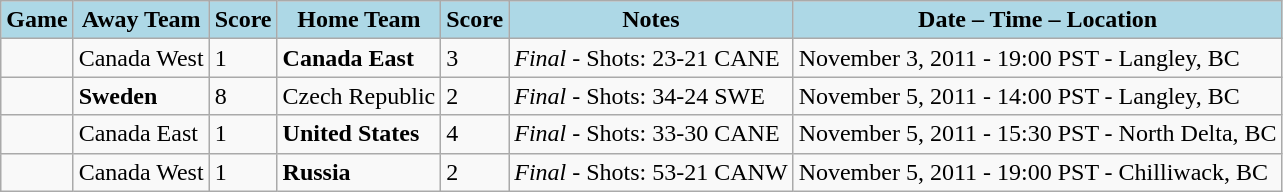<table class="wikitable">
<tr>
<th style="background:lightblue;">Game</th>
<th style="background:lightblue;">Away Team</th>
<th style="background:lightblue;">Score</th>
<th style="background:lightblue;">Home Team</th>
<th style="background:lightblue;">Score</th>
<th style="background:lightblue;">Notes</th>
<th style="background:lightblue;">Date – Time – Location</th>
</tr>
<tr>
<td></td>
<td>Canada West</td>
<td>1</td>
<td><strong>Canada East</strong></td>
<td>3</td>
<td><em>Final</em> - Shots: 23-21 CANE</td>
<td>November 3, 2011 - 19:00 PST - Langley, BC</td>
</tr>
<tr>
<td></td>
<td><strong>Sweden</strong></td>
<td>8</td>
<td>Czech Republic</td>
<td>2</td>
<td><em>Final</em> - Shots: 34-24 SWE</td>
<td>November 5, 2011 - 14:00 PST - Langley, BC</td>
</tr>
<tr>
<td></td>
<td>Canada East</td>
<td>1</td>
<td><strong>United States</strong></td>
<td>4</td>
<td><em>Final</em> - Shots: 33-30 CANE</td>
<td>November 5, 2011 - 15:30 PST - North Delta, BC</td>
</tr>
<tr>
<td></td>
<td>Canada West</td>
<td>1</td>
<td><strong>Russia</strong></td>
<td>2</td>
<td><em>Final</em> - Shots: 53-21 CANW</td>
<td>November 5, 2011 - 19:00 PST - Chilliwack, BC</td>
</tr>
</table>
